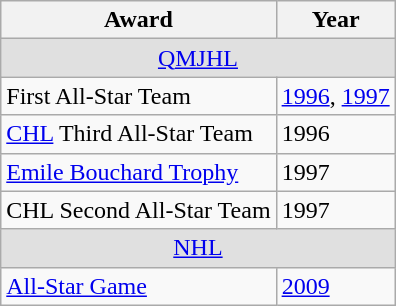<table class="wikitable">
<tr>
<th>Award</th>
<th>Year</th>
</tr>
<tr ALIGN="center" bgcolor="#e0e0e0">
<td colspan="2"><a href='#'>QMJHL</a></td>
</tr>
<tr>
<td>First All-Star Team</td>
<td><a href='#'>1996</a>, <a href='#'>1997</a></td>
</tr>
<tr>
<td><a href='#'>CHL</a> Third All-Star Team</td>
<td>1996</td>
</tr>
<tr>
<td><a href='#'>Emile Bouchard Trophy</a></td>
<td>1997</td>
</tr>
<tr>
<td>CHL Second All-Star Team</td>
<td>1997</td>
</tr>
<tr ALIGN="center" bgcolor="#e0e0e0">
<td colspan="2"><a href='#'>NHL</a></td>
</tr>
<tr>
<td><a href='#'>All-Star Game</a></td>
<td><a href='#'>2009</a></td>
</tr>
</table>
